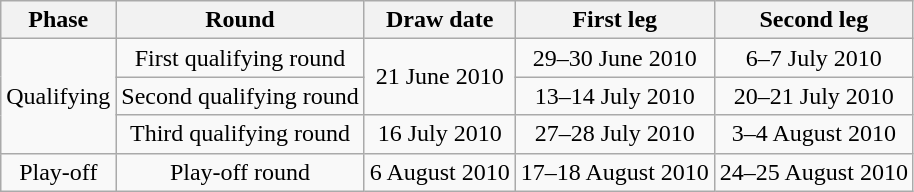<table class="wikitable" style="text-align:center">
<tr>
<th>Phase</th>
<th>Round</th>
<th>Draw date</th>
<th>First leg</th>
<th>Second leg</th>
</tr>
<tr>
<td rowspan=3>Qualifying</td>
<td>First qualifying round</td>
<td rowspan=2>21 June 2010</td>
<td>29–30 June 2010</td>
<td>6–7 July 2010</td>
</tr>
<tr>
<td>Second qualifying round</td>
<td>13–14 July 2010</td>
<td>20–21 July 2010</td>
</tr>
<tr>
<td>Third qualifying round</td>
<td>16 July 2010</td>
<td>27–28 July 2010</td>
<td>3–4 August 2010</td>
</tr>
<tr>
<td>Play-off</td>
<td>Play-off round</td>
<td>6 August 2010</td>
<td>17–18 August 2010</td>
<td>24–25 August 2010</td>
</tr>
</table>
